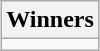<table class=wikitable style="text-align:center; margin:auto">
<tr>
<th>Winners</th>
</tr>
<tr>
<td></td>
</tr>
</table>
